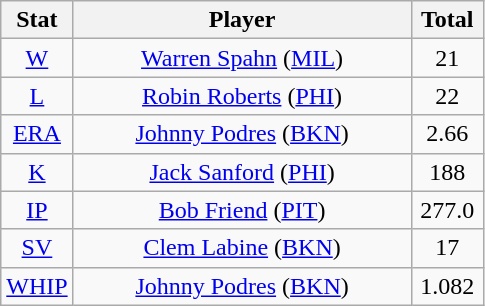<table class="wikitable" style="text-align:center;">
<tr>
<th style="width:15%;">Stat</th>
<th>Player</th>
<th style="width:15%;">Total</th>
</tr>
<tr>
<td><a href='#'>W</a></td>
<td><a href='#'>Warren Spahn</a> (<a href='#'>MIL</a>)</td>
<td>21</td>
</tr>
<tr>
<td><a href='#'>L</a></td>
<td><a href='#'>Robin Roberts</a> (<a href='#'>PHI</a>)</td>
<td>22</td>
</tr>
<tr>
<td><a href='#'>ERA</a></td>
<td><a href='#'>Johnny Podres</a> (<a href='#'>BKN</a>)</td>
<td>2.66</td>
</tr>
<tr>
<td><a href='#'>K</a></td>
<td><a href='#'>Jack Sanford</a> (<a href='#'>PHI</a>)</td>
<td>188</td>
</tr>
<tr>
<td><a href='#'>IP</a></td>
<td><a href='#'>Bob Friend</a> (<a href='#'>PIT</a>)</td>
<td>277.0</td>
</tr>
<tr>
<td><a href='#'>SV</a></td>
<td><a href='#'>Clem Labine</a> (<a href='#'>BKN</a>)</td>
<td>17</td>
</tr>
<tr>
<td><a href='#'>WHIP</a></td>
<td><a href='#'>Johnny Podres</a> (<a href='#'>BKN</a>)</td>
<td>1.082</td>
</tr>
</table>
